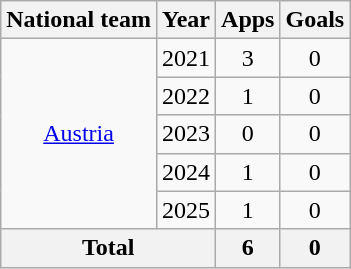<table class="wikitable" style="text-align:center">
<tr>
<th>National team</th>
<th>Year</th>
<th>Apps</th>
<th>Goals</th>
</tr>
<tr>
<td rowspan="5"><a href='#'>Austria</a></td>
<td>2021</td>
<td>3</td>
<td>0</td>
</tr>
<tr>
<td>2022</td>
<td>1</td>
<td>0</td>
</tr>
<tr>
<td>2023</td>
<td>0</td>
<td>0</td>
</tr>
<tr>
<td>2024</td>
<td>1</td>
<td>0</td>
</tr>
<tr>
<td>2025</td>
<td>1</td>
<td>0</td>
</tr>
<tr>
<th colspan="2">Total</th>
<th>6</th>
<th>0</th>
</tr>
</table>
